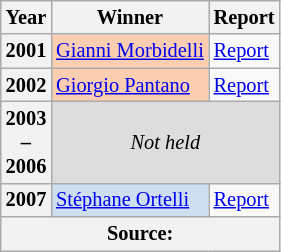<table class="wikitable" style="font-size: 85%;">
<tr>
<th>Year</th>
<th>Winner</th>
<th>Report</th>
</tr>
<tr>
<th>2001</th>
<td style="background-color:#FBCEB1"> <a href='#'>Gianni Morbidelli</a></td>
<td><a href='#'>Report</a></td>
</tr>
<tr>
<th>2002</th>
<td style="background-color:#FBCEB1"> <a href='#'>Giorgio Pantano</a></td>
<td><a href='#'>Report</a></td>
</tr>
<tr>
<th>2003<br>–<br>2006</th>
<td align=center colspan=4 style="background:#DDDDDD;"><em>Not held</em></td>
</tr>
<tr>
<th>2007</th>
<td style="background-color:#CEDFF2"> <a href='#'>Stéphane Ortelli</a></td>
<td><a href='#'>Report</a></td>
</tr>
<tr>
<th colspan="4">Source:</th>
</tr>
</table>
